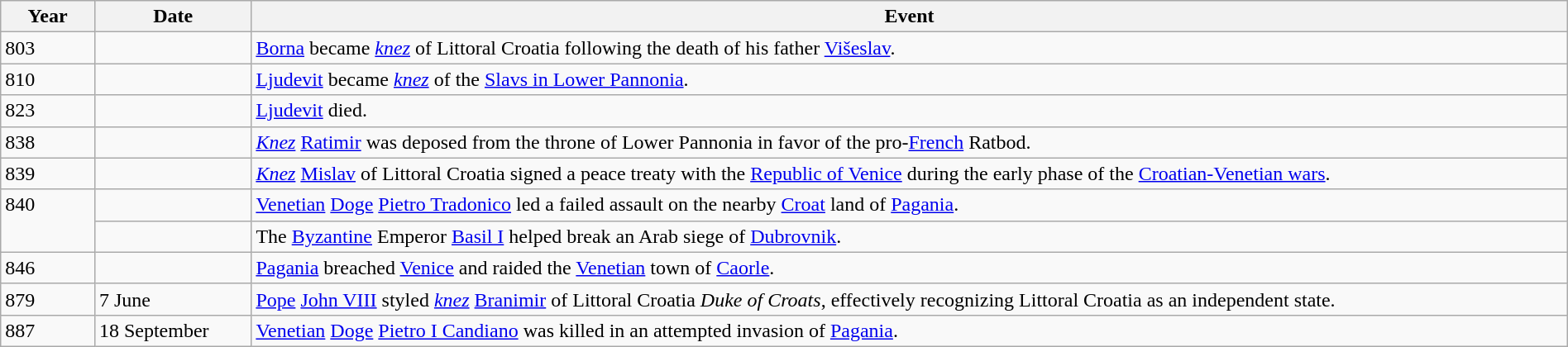<table class="wikitable" width="100%">
<tr>
<th style="width:6%">Year</th>
<th style="width:10%">Date</th>
<th>Event</th>
</tr>
<tr>
<td>803</td>
<td></td>
<td><a href='#'>Borna</a> became <em><a href='#'>knez</a></em> of Littoral Croatia following the death of his father <a href='#'>Višeslav</a>.</td>
</tr>
<tr>
<td>810</td>
<td></td>
<td><a href='#'>Ljudevit</a> became <em><a href='#'>knez</a></em> of the <a href='#'>Slavs in Lower Pannonia</a>.</td>
</tr>
<tr>
<td>823</td>
<td></td>
<td><a href='#'>Ljudevit</a> died.</td>
</tr>
<tr>
<td>838</td>
<td></td>
<td><em><a href='#'>Knez</a></em> <a href='#'>Ratimir</a> was deposed from the throne of Lower Pannonia in favor of the pro-<a href='#'>French</a> Ratbod.</td>
</tr>
<tr>
<td>839</td>
<td></td>
<td><em><a href='#'>Knez</a></em> <a href='#'>Mislav</a> of Littoral Croatia signed a peace treaty with the <a href='#'>Republic of Venice</a> during the early phase of the <a href='#'>Croatian-Venetian wars</a>.</td>
</tr>
<tr>
<td rowspan="2" valign="top">840</td>
<td></td>
<td><a href='#'>Venetian</a> <a href='#'>Doge</a> <a href='#'>Pietro Tradonico</a> led a failed assault on the nearby <a href='#'>Croat</a> land of <a href='#'>Pagania</a>.</td>
</tr>
<tr>
<td></td>
<td>The <a href='#'>Byzantine</a> Emperor <a href='#'>Basil I</a> helped break an Arab siege of <a href='#'>Dubrovnik</a>.</td>
</tr>
<tr>
<td>846</td>
<td></td>
<td><a href='#'>Pagania</a> breached <a href='#'>Venice</a> and raided the <a href='#'>Venetian</a> town of <a href='#'>Caorle</a>.</td>
</tr>
<tr>
<td>879</td>
<td>7 June</td>
<td><a href='#'>Pope</a> <a href='#'>John VIII</a> styled <em><a href='#'>knez</a></em> <a href='#'>Branimir</a> of Littoral Croatia <em>Duke of Croats</em>, effectively recognizing Littoral Croatia as an independent state.</td>
</tr>
<tr>
<td>887</td>
<td>18 September</td>
<td><a href='#'>Venetian</a> <a href='#'>Doge</a> <a href='#'>Pietro I Candiano</a> was killed in an attempted invasion of <a href='#'>Pagania</a>.</td>
</tr>
</table>
